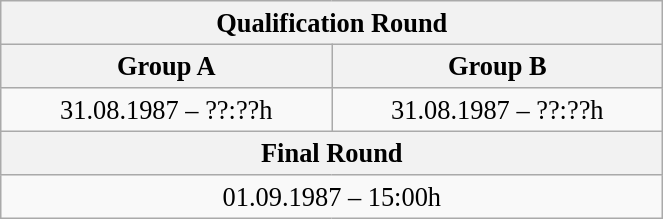<table class="wikitable" style=" text-align:center; font-size:110%;" width="35%">
<tr>
<th colspan="2">Qualification Round</th>
</tr>
<tr>
<th>Group A</th>
<th>Group B</th>
</tr>
<tr>
<td>31.08.1987 – ??:??h</td>
<td>31.08.1987 – ??:??h</td>
</tr>
<tr>
<th colspan="2">Final Round</th>
</tr>
<tr>
<td colspan="2">01.09.1987 – 15:00h</td>
</tr>
</table>
